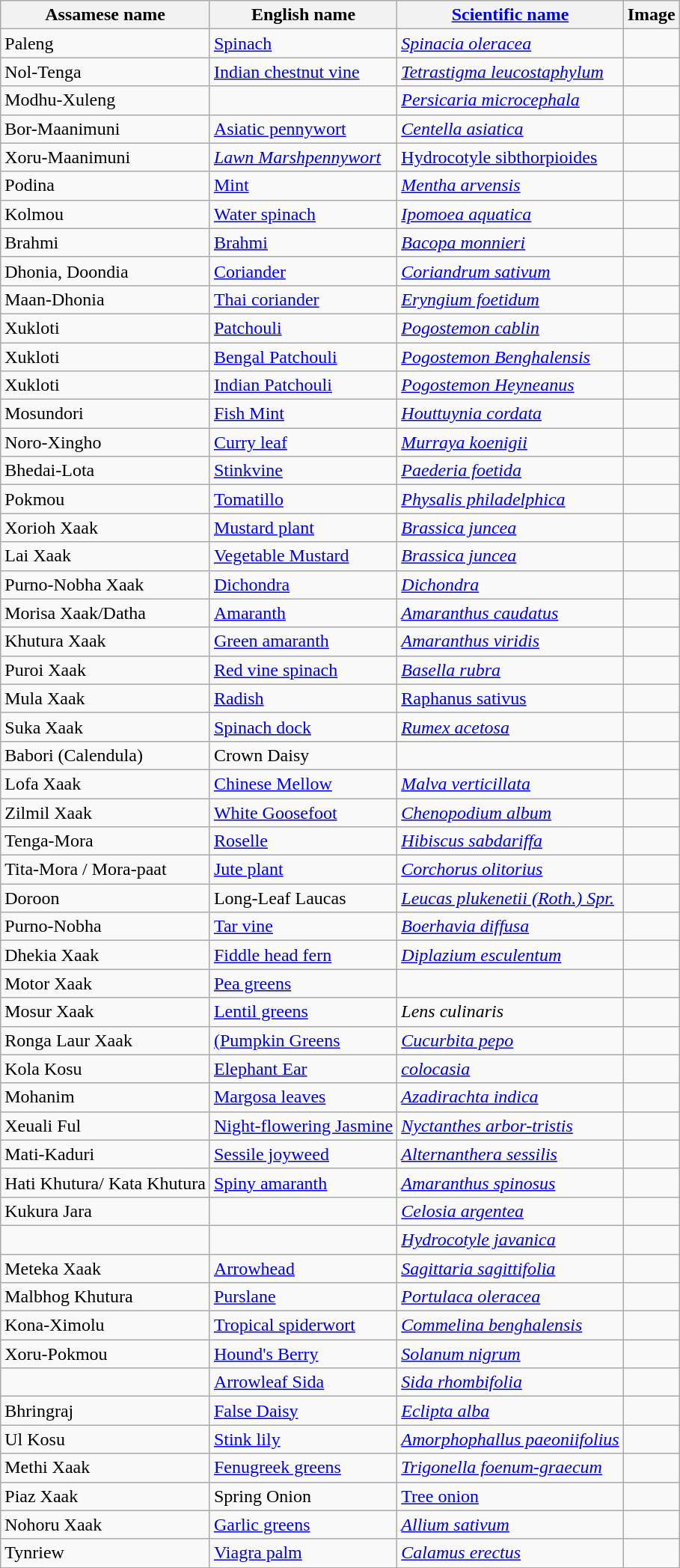<table class="sortable wikitable">
<tr>
<th>Assamese name</th>
<th>English name</th>
<th><a href='#'>Scientific name</a></th>
<th>Image</th>
</tr>
<tr>
<td>Paleng</td>
<td><a href='#'>Spinach</a></td>
<td><em><a href='#'>Spinacia oleracea</a></em></td>
<td></td>
</tr>
<tr>
<td>Nol-Tenga</td>
<td><a href='#'>Indian chestnut vine</a></td>
<td><em><a href='#'>Tetrastigma leucostaphylum</a></em></td>
<td></td>
</tr>
<tr>
<td>Modhu-Xuleng</td>
<td></td>
<td><em><a href='#'>Persicaria microcephala</a></em></td>
<td></td>
</tr>
<tr>
<td>Bor-Maanimuni</td>
<td><a href='#'>Asiatic pennywort</a></td>
<td><em><a href='#'>Centella asiatica</a></em></td>
<td></td>
</tr>
<tr>
<td>Xoru-Maanimuni</td>
<td><em><a href='#'>Lawn Marshpennywort</a></em></td>
<td><a href='#'>Hydrocotyle sibthorpioides</a></td>
<td></td>
</tr>
<tr>
<td>Podina</td>
<td><a href='#'>Mint</a></td>
<td><em><a href='#'>Mentha arvensis</a></em></td>
<td></td>
</tr>
<tr>
<td>Kolmou</td>
<td><a href='#'>Water spinach</a></td>
<td><em><a href='#'>Ipomoea aquatica</a></em></td>
<td></td>
</tr>
<tr>
<td>Brahmi</td>
<td><a href='#'>Brahmi</a></td>
<td><em><a href='#'>Bacopa monnieri</a></em></td>
<td></td>
</tr>
<tr>
<td>Dhonia, Doondia</td>
<td><a href='#'>Coriander</a></td>
<td><em><a href='#'>Coriandrum sativum</a></em></td>
<td></td>
</tr>
<tr>
<td>Maan-Dhonia</td>
<td><a href='#'>Thai coriander</a></td>
<td><em><a href='#'>Eryngium foetidum</a></em></td>
<td></td>
</tr>
<tr>
<td>Xukloti</td>
<td><a href='#'>Patchouli</a></td>
<td><em><a href='#'>Pogostemon cablin</a></em></td>
<td></td>
</tr>
<tr>
<td>Xukloti</td>
<td><a href='#'>Bengal Patchouli</a></td>
<td><em><a href='#'>Pogostemon Benghalensis</a></em></td>
<td></td>
</tr>
<tr>
<td>Xukloti</td>
<td><a href='#'>Indian Patchouli</a></td>
<td><em><a href='#'>Pogostemon Heyneanus</a></em></td>
<td></td>
</tr>
<tr>
<td>Mosundori</td>
<td><a href='#'>Fish Mint</a></td>
<td><em><a href='#'>Houttuynia cordata</a></em></td>
<td></td>
</tr>
<tr>
<td>Noro-Xingho</td>
<td><a href='#'>Curry leaf</a></td>
<td><em><a href='#'>Murraya koenigii</a></em></td>
<td></td>
</tr>
<tr>
<td>Bhedai-Lota</td>
<td><a href='#'>Stinkvine</a></td>
<td><em><a href='#'>Paederia foetida</a></em></td>
<td></td>
</tr>
<tr>
<td>Pokmou</td>
<td><a href='#'>Tomatillo</a></td>
<td><em><a href='#'>Physalis philadelphica</a></em></td>
<td></td>
</tr>
<tr>
<td>Xorioh Xaak</td>
<td><a href='#'>Mustard plant</a></td>
<td><em><a href='#'>Brassica juncea</a></em></td>
<td></td>
</tr>
<tr>
<td>Lai Xaak</td>
<td><a href='#'>Vegetable Mustard</a></td>
<td><em><a href='#'>Brassica juncea</a></em></td>
<td></td>
</tr>
<tr>
<td>Purno-Nobha Xaak</td>
<td><a href='#'>Dichondra</a></td>
<td><em><a href='#'>Dichondra</a></em></td>
<td></td>
</tr>
<tr>
<td>Morisa Xaak/Datha</td>
<td><a href='#'>Amaranth</a></td>
<td><em><a href='#'>Amaranthus caudatus</a></em></td>
<td></td>
</tr>
<tr>
<td>Khutura Xaak</td>
<td><a href='#'>Green amaranth</a></td>
<td><em><a href='#'>Amaranthus viridis</a></em></td>
<td></td>
</tr>
<tr>
<td>Puroi Xaak</td>
<td><a href='#'>Red vine spinach</a></td>
<td><em><a href='#'>Basella rubra</a></em></td>
<td></td>
</tr>
<tr>
<td>Mula Xaak</td>
<td><a href='#'>Radish</a></td>
<td><a href='#'>Raphanus sativus</a></td>
<td></td>
</tr>
<tr>
<td>Suka Xaak</td>
<td><a href='#'>Spinach dock</a></td>
<td><em><a href='#'>Rumex acetosa</a></em></td>
<td></td>
</tr>
<tr>
<td>Babori (Calendula)</td>
<td>Crown Daisy</td>
<td></td>
<td></td>
</tr>
<tr>
<td>Lofa Xaak</td>
<td><a href='#'>Chinese Mellow</a></td>
<td><em><a href='#'>Malva verticillata</a></em></td>
<td></td>
</tr>
<tr>
<td>Zilmil Xaak</td>
<td><a href='#'>White Goosefoot</a></td>
<td><em><a href='#'>Chenopodium album</a></em></td>
<td></td>
</tr>
<tr>
<td>Tenga-Mora</td>
<td><a href='#'>Roselle</a></td>
<td><em><a href='#'>Hibiscus sabdariffa</a></em></td>
<td></td>
</tr>
<tr>
<td>Tita-Mora / Mora-paat</td>
<td><a href='#'>Jute plant</a></td>
<td><em><a href='#'>Corchorus olitorius</a></em></td>
<td></td>
</tr>
<tr>
<td>Doroon</td>
<td>Long-Leaf Laucas</td>
<td><em><a href='#'>Leucas plukenetii (Roth.) Spr.</a></em></td>
<td></td>
</tr>
<tr>
<td>Purno-Nobha</td>
<td><a href='#'>Tar vine</a></td>
<td><em><a href='#'>Boerhavia diffusa</a></em></td>
<td></td>
</tr>
<tr>
<td>Dhekia Xaak</td>
<td><a href='#'>Fiddle head fern</a></td>
<td><em><a href='#'>Diplazium esculentum</a></em></td>
<td></td>
</tr>
<tr>
<td>Motor Xaak</td>
<td><a href='#'>Pea greens</a></td>
<td></td>
<td></td>
</tr>
<tr>
<td>Mosur Xaak</td>
<td><a href='#'>Lentil greens</a></td>
<td><em>Lens culinaris</em></td>
<td></td>
</tr>
<tr>
<td>Ronga Laur Xaak</td>
<td><a href='#'>(Pumpkin Greens</a></td>
<td><em><a href='#'>Cucurbita pepo</a></em></td>
<td></td>
</tr>
<tr>
<td>Kola Kosu</td>
<td><a href='#'>Elephant Ear</a></td>
<td><em><a href='#'>colocasia </a></em></td>
<td></td>
</tr>
<tr>
<td>Mohanim</td>
<td><a href='#'>Margosa leaves</a></td>
<td><em><a href='#'>Azadirachta indica</a></em></td>
<td></td>
</tr>
<tr>
<td>Xeuali Ful</td>
<td><a href='#'>Night-flowering Jasmine</a></td>
<td><em><a href='#'>Nyctanthes arbor-tristis</a></em></td>
<td></td>
</tr>
<tr>
<td>Mati-Kaduri</td>
<td><a href='#'>Sessile joyweed</a></td>
<td><em><a href='#'>Alternanthera sessilis</a></em></td>
<td></td>
</tr>
<tr>
<td>Hati Khutura/ Kata Khutura</td>
<td><a href='#'>Spiny amaranth</a></td>
<td><em><a href='#'>Amaranthus spinosus</a></em></td>
<td></td>
</tr>
<tr>
<td>Kukura Jara</td>
<td></td>
<td><em><a href='#'>Celosia argentea</a></em></td>
<td></td>
</tr>
<tr>
<td></td>
<td></td>
<td><em><a href='#'>Hydrocotyle javanica</a></em></td>
<td></td>
</tr>
<tr>
<td>Meteka Xaak</td>
<td><a href='#'>Arrowhead</a></td>
<td><em><a href='#'>Sagittaria sagittifolia</a></em></td>
<td></td>
</tr>
<tr>
<td>Malbhog Khutura</td>
<td><a href='#'>Purslane</a></td>
<td><em><a href='#'>Portulaca oleracea</a></em></td>
<td></td>
</tr>
<tr>
<td>Kona-Ximolu</td>
<td><a href='#'>Tropical spiderwort</a></td>
<td><em><a href='#'>Commelina benghalensis</a></em></td>
<td></td>
</tr>
<tr>
<td>Xoru-Pokmou</td>
<td><a href='#'>Hound's Berry</a></td>
<td><em><a href='#'>Solanum nigrum</a></em></td>
<td></td>
</tr>
<tr>
<td></td>
<td><a href='#'>Arrowleaf Sida</a></td>
<td><em><a href='#'>Sida rhombifolia</a></em></td>
<td></td>
</tr>
<tr>
<td>Bhringraj</td>
<td><a href='#'>False Daisy</a></td>
<td><em><a href='#'>Eclipta alba</a></em></td>
<td></td>
</tr>
<tr>
<td>Ul Kosu</td>
<td><a href='#'>Stink lily</a></td>
<td><em><a href='#'>Amorphophallus paeoniifolius</a></em></td>
<td></td>
</tr>
<tr>
<td>Methi Xaak</td>
<td><a href='#'>Fenugreek greens</a></td>
<td><em><a href='#'>Trigonella foenum-graecum</a></em></td>
<td></td>
</tr>
<tr>
<td>Piaz Xaak</td>
<td>Spring Onion</td>
<td><a href='#'>Tree onion</a></td>
<td></td>
</tr>
<tr>
<td>Nohoru Xaak</td>
<td><a href='#'>Garlic greens</a></td>
<td><em><a href='#'>Allium sativum</a></em></td>
<td></td>
</tr>
<tr>
<td>Tynriew</td>
<td><a href='#'>Viagra palm</a></td>
<td><em><a href='#'>Calamus erectus</a></em></td>
</tr>
</table>
